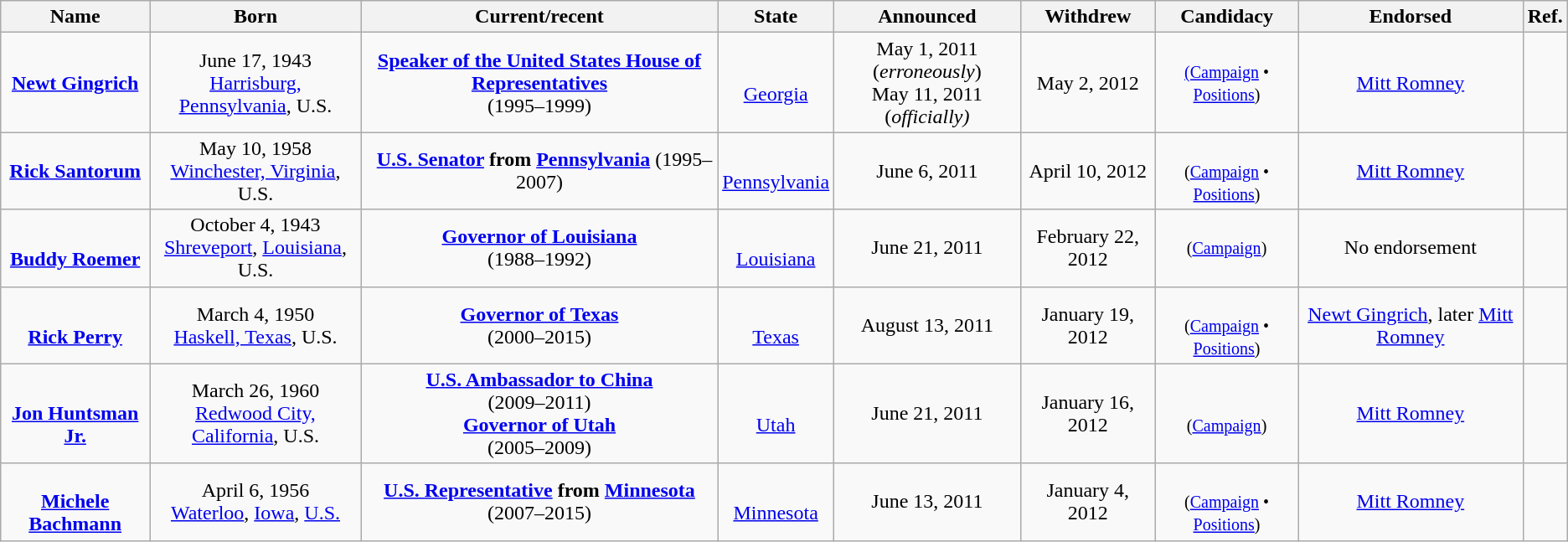<table class="wikitable sortable" style="text-align:center; style:text-align:center">
<tr>
<th>Name</th>
<th>Born</th>
<th>Current/recent</th>
<th>State</th>
<th>Announced</th>
<th>Withdrew</th>
<th>Candidacy</th>
<th>Endorsed</th>
<th class="unsortable">Ref.</th>
</tr>
<tr>
<td><strong><a href='#'>Newt Gingrich</a></strong></td>
<td>June 17, 1943<br><a href='#'>Harrisburg, Pennsylvania</a>, U.S.</td>
<td><strong><a href='#'>Speaker of the United States House of Representatives</a></strong><br>(1995–1999)</td>
<td><br><a href='#'>Georgia</a></td>
<td>May 1, 2011 (<em>erroneously</em>)<br>May 11, 2011 (<em>officially)</em></td>
<td>May 2, 2012</td>
<td><small><a href='#'>(Campaign</a> • <a href='#'>Positions</a>)</small></td>
<td><a href='#'>Mitt Romney</a></td>
<td></td>
</tr>
<tr>
<td><strong><a href='#'>Rick Santorum</a></strong></td>
<td>May 10, 1958<br><a href='#'>Winchester, Virginia</a>, U.S.</td>
<td><strong>  <a href='#'>U.S. Senator</a> from <a href='#'>Pennsylvania</a></strong> (1995–2007)</td>
<td><br><a href='#'>Pennsylvania</a></td>
<td>June 6, 2011</td>
<td>April 10, 2012</td>
<td><br><small>(<a href='#'>Campaign</a> • <a href='#'>Positions</a>)</small></td>
<td><a href='#'>Mitt Romney</a></td>
<td></td>
</tr>
<tr>
<td><br><strong><a href='#'>Buddy Roemer</a></strong></td>
<td>October 4, 1943<br><a href='#'>Shreveport</a>, <a href='#'>Louisiana</a>, U.S.</td>
<td><strong><a href='#'>Governor of Louisiana</a></strong><br>(1988–1992)</td>
<td><br><a href='#'>Louisiana</a></td>
<td>June 21, 2011</td>
<td>February 22, 2012</td>
<td><small>(<a href='#'>Campaign</a>)</small></td>
<td>No endorsement</td>
<td></td>
</tr>
<tr>
<td><br><strong><a href='#'>Rick Perry</a></strong></td>
<td>March 4, 1950<br><a href='#'>Haskell, Texas</a>, U.S.</td>
<td><strong><a href='#'>Governor of Texas</a></strong><br>(2000–2015)</td>
<td><br><a href='#'>Texas</a></td>
<td>August 13, 2011</td>
<td>January 19, 2012</td>
<td><br><small>(<a href='#'>Campaign</a> • <a href='#'>Positions</a>)</small></td>
<td><a href='#'>Newt Gingrich</a>, later <a href='#'>Mitt Romney</a></td>
<td></td>
</tr>
<tr>
<td><br><strong><a href='#'>Jon Huntsman Jr.</a></strong></td>
<td>March 26, 1960<br><a href='#'>Redwood City, California</a>, U.S.</td>
<td><strong><a href='#'>U.S. Ambassador to China</a></strong><br>(2009–2011)<br><strong><a href='#'>Governor of Utah</a></strong><br>(2005–2009)</td>
<td><br><a href='#'>Utah</a></td>
<td>June 21, 2011</td>
<td>January 16, 2012</td>
<td><br><small>(<a href='#'>Campaign</a>)</small></td>
<td><a href='#'>Mitt Romney</a></td>
<td></td>
</tr>
<tr>
<td><br><strong><a href='#'>Michele Bachmann</a></strong></td>
<td>April 6, 1956<br><a href='#'>Waterloo</a>, <a href='#'>Iowa</a>, <a href='#'>U.S.</a></td>
<td><strong><a href='#'>U.S. Representative</a> from <a href='#'>Minnesota</a></strong><br>(2007–2015)</td>
<td><br><a href='#'>Minnesota</a></td>
<td>June 13, 2011</td>
<td>January 4, 2012</td>
<td><br><small>(<a href='#'>Campaign</a> • <a href='#'>Positions</a>)</small></td>
<td><a href='#'>Mitt Romney</a></td>
<td></td>
</tr>
</table>
